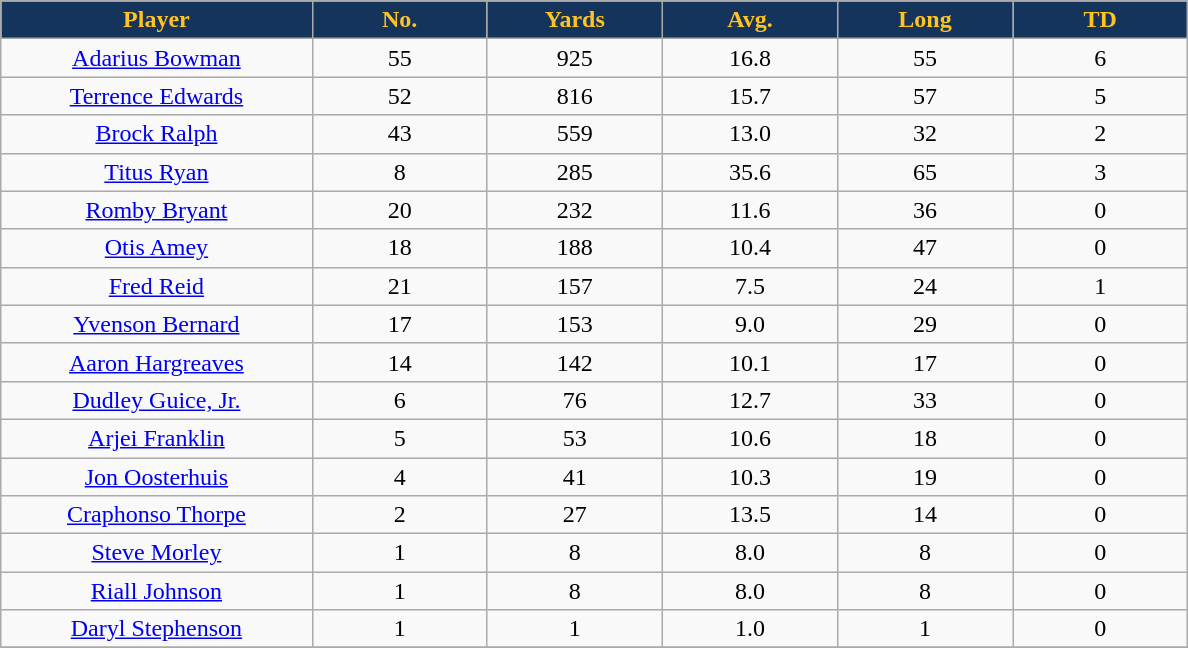<table class="wikitable sortable sortable">
<tr>
<th style="background:#14345B;color:#ffc322;" width="16%">Player</th>
<th style="background:#14345B;color:#ffc322;" width="9%">No.</th>
<th style="background:#14345B;color:#ffc322;" width="9%">Yards</th>
<th style="background:#14345B;color:#ffc322;" width="9%">Avg.</th>
<th style="background:#14345B;color:#ffc322;" width="9%">Long</th>
<th style="background:#14345B;color:#ffc322;" width="9%">TD</th>
</tr>
<tr align="center">
<td><a href='#'>Adarius Bowman</a></td>
<td>55</td>
<td>925</td>
<td>16.8</td>
<td>55</td>
<td>6</td>
</tr>
<tr align="center">
<td><a href='#'>Terrence Edwards</a></td>
<td>52</td>
<td>816</td>
<td>15.7</td>
<td>57</td>
<td>5</td>
</tr>
<tr align="center">
<td><a href='#'>Brock Ralph</a></td>
<td>43</td>
<td>559</td>
<td>13.0</td>
<td>32</td>
<td>2</td>
</tr>
<tr align="center">
<td><a href='#'>Titus Ryan</a></td>
<td>8</td>
<td>285</td>
<td>35.6</td>
<td>65</td>
<td>3</td>
</tr>
<tr align="center">
<td><a href='#'>Romby Bryant</a></td>
<td>20</td>
<td>232</td>
<td>11.6</td>
<td>36</td>
<td>0</td>
</tr>
<tr align="center">
<td><a href='#'>Otis Amey</a></td>
<td>18</td>
<td>188</td>
<td>10.4</td>
<td>47</td>
<td>0</td>
</tr>
<tr align="center">
<td><a href='#'>Fred Reid</a></td>
<td>21</td>
<td>157</td>
<td>7.5</td>
<td>24</td>
<td>1</td>
</tr>
<tr align="center">
<td><a href='#'>Yvenson Bernard</a></td>
<td>17</td>
<td>153</td>
<td>9.0</td>
<td>29</td>
<td>0</td>
</tr>
<tr align="center">
<td><a href='#'>Aaron Hargreaves</a></td>
<td>14</td>
<td>142</td>
<td>10.1</td>
<td>17</td>
<td>0</td>
</tr>
<tr align="center">
<td><a href='#'>Dudley Guice, Jr.</a></td>
<td>6</td>
<td>76</td>
<td>12.7</td>
<td>33</td>
<td>0</td>
</tr>
<tr align="center">
<td><a href='#'>Arjei Franklin</a></td>
<td>5</td>
<td>53</td>
<td>10.6</td>
<td>18</td>
<td>0</td>
</tr>
<tr align="center">
<td><a href='#'>Jon Oosterhuis</a></td>
<td>4</td>
<td>41</td>
<td>10.3</td>
<td>19</td>
<td>0</td>
</tr>
<tr align="center">
<td><a href='#'>Craphonso Thorpe</a></td>
<td>2</td>
<td>27</td>
<td>13.5</td>
<td>14</td>
<td>0</td>
</tr>
<tr align="center">
<td><a href='#'>Steve Morley</a></td>
<td>1</td>
<td>8</td>
<td>8.0</td>
<td>8</td>
<td>0</td>
</tr>
<tr align="center">
<td><a href='#'>Riall Johnson</a></td>
<td>1</td>
<td>8</td>
<td>8.0</td>
<td>8</td>
<td>0</td>
</tr>
<tr align="center">
<td><a href='#'>Daryl Stephenson</a></td>
<td>1</td>
<td>1</td>
<td>1.0</td>
<td>1</td>
<td>0</td>
</tr>
<tr align="center">
</tr>
</table>
